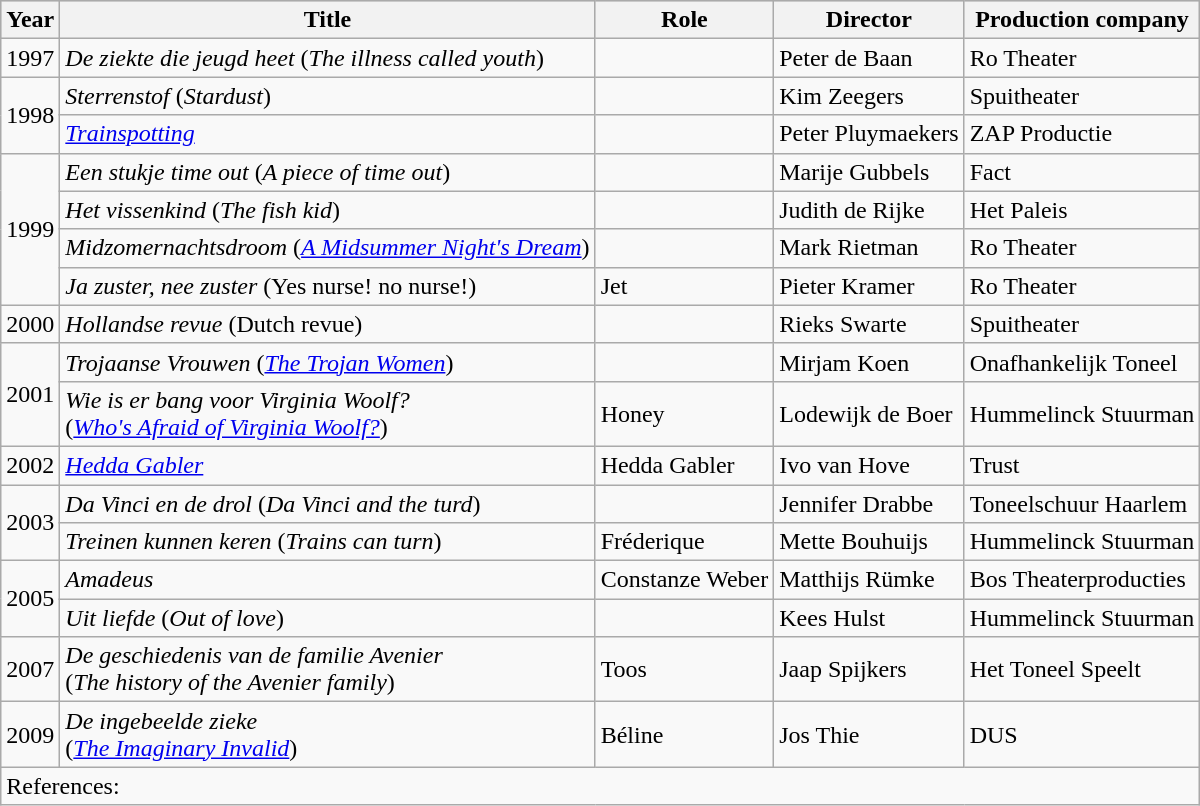<table class="wikitable">
<tr bgcolor="#CCCCCC" align="left">
<th>Year</th>
<th>Title</th>
<th>Role</th>
<th>Director</th>
<th>Production company</th>
</tr>
<tr>
<td rowspan="1">1997</td>
<td><em>De ziekte die jeugd heet</em> (<em>The illness called youth</em>)</td>
<td></td>
<td>Peter de Baan</td>
<td>Ro Theater</td>
</tr>
<tr>
<td rowspan="2">1998</td>
<td><em>Sterrenstof</em> (<em>Stardust</em>)</td>
<td></td>
<td>Kim Zeegers</td>
<td>Spuitheater</td>
</tr>
<tr>
<td><em><a href='#'>Trainspotting</a></em></td>
<td></td>
<td>Peter Pluymaekers</td>
<td>ZAP Productie</td>
</tr>
<tr>
<td rowspan="4">1999</td>
<td><em>Een stukje time out</em> (<em>A piece of time out</em>)</td>
<td></td>
<td>Marije Gubbels</td>
<td>Fact</td>
</tr>
<tr>
<td><em>Het vissenkind</em> (<em>The fish kid</em>)</td>
<td></td>
<td>Judith de Rijke</td>
<td>Het Paleis</td>
</tr>
<tr>
<td><em>Midzomernachtsdroom</em> (<em><a href='#'>A Midsummer Night's Dream</a></em>)</td>
<td></td>
<td>Mark Rietman</td>
<td>Ro Theater</td>
</tr>
<tr>
<td><em>Ja zuster, nee zuster</em> (Yes nurse! no nurse!)</td>
<td>Jet</td>
<td>Pieter Kramer</td>
<td>Ro Theater</td>
</tr>
<tr>
<td rowspan="1">2000</td>
<td><em>Hollandse revue</em> (Dutch revue)</td>
<td></td>
<td>Rieks Swarte</td>
<td>Spuitheater</td>
</tr>
<tr>
<td rowspan="2">2001</td>
<td><em>Trojaanse Vrouwen</em> (<em><a href='#'>The Trojan Women</a></em>)</td>
<td></td>
<td>Mirjam Koen</td>
<td>Onafhankelijk Toneel</td>
</tr>
<tr>
<td><em>Wie is er bang voor Virginia Woolf?</em> <br>(<em><a href='#'>Who's Afraid of Virginia Woolf?</a></em>)</td>
<td>Honey</td>
<td>Lodewijk de Boer</td>
<td>Hummelinck Stuurman</td>
</tr>
<tr>
<td rowspan="1">2002</td>
<td><em><a href='#'>Hedda Gabler</a></em></td>
<td>Hedda Gabler</td>
<td>Ivo van Hove</td>
<td>Trust</td>
</tr>
<tr>
<td rowspan="2">2003</td>
<td><em>Da Vinci en de drol</em> (<em>Da Vinci and the turd</em>)</td>
<td></td>
<td>Jennifer Drabbe</td>
<td>Toneelschuur Haarlem</td>
</tr>
<tr>
<td><em>Treinen kunnen keren</em> (<em>Trains can turn</em>)</td>
<td>Fréderique</td>
<td>Mette Bouhuijs</td>
<td>Hummelinck Stuurman</td>
</tr>
<tr>
<td rowspan="2">2005</td>
<td><em>Amadeus</em></td>
<td>Constanze Weber</td>
<td>Matthijs Rümke</td>
<td>Bos Theaterproducties</td>
</tr>
<tr>
<td><em>Uit liefde</em> (<em>Out of love</em>)</td>
<td></td>
<td>Kees Hulst</td>
<td>Hummelinck Stuurman</td>
</tr>
<tr>
<td rowspan="1">2007</td>
<td><em>De geschiedenis van de familie Avenier</em> <br>(<em>The history of the Avenier family</em>)</td>
<td>Toos</td>
<td>Jaap Spijkers</td>
<td>Het Toneel Speelt</td>
</tr>
<tr>
<td rowspan="1">2009</td>
<td><em>De ingebeelde zieke</em> <br>(<em><a href='#'>The Imaginary Invalid</a></em>)</td>
<td>Béline</td>
<td>Jos Thie</td>
<td>DUS</td>
</tr>
<tr>
<td colspan="5" style="text-align: left">References:</td>
</tr>
</table>
